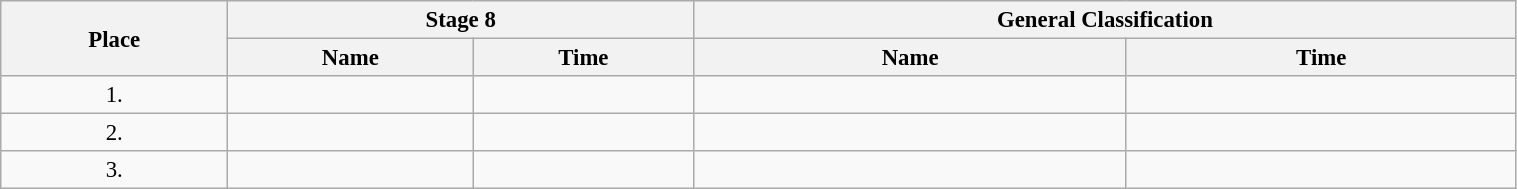<table class=wikitable style="font-size:95%" width="80%">
<tr>
<th rowspan="2">Place</th>
<th colspan="2">Stage 8</th>
<th colspan="2">General Classification</th>
</tr>
<tr>
<th>Name</th>
<th>Time</th>
<th>Name</th>
<th>Time</th>
</tr>
<tr>
<td align="center">1.</td>
<td></td>
<td></td>
<td></td>
<td></td>
</tr>
<tr>
<td align="center">2.</td>
<td></td>
<td></td>
<td></td>
<td></td>
</tr>
<tr>
<td align="center">3.</td>
<td></td>
<td></td>
<td></td>
<td></td>
</tr>
</table>
